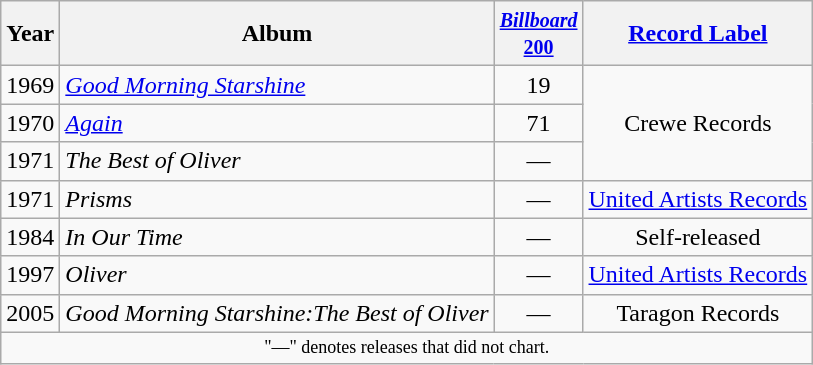<table class="wikitable" style=text-align:center;>
<tr>
<th>Year</th>
<th>Album</th>
<th style="width:40px;"><small><a href='#'><em>Billboard</em> 200</a></small></th>
<th><a href='#'>Record Label</a></th>
</tr>
<tr>
<td>1969</td>
<td align=left><em><a href='#'>Good Morning Starshine</a></em></td>
<td>19</td>
<td rowspan="3">Crewe Records</td>
</tr>
<tr>
<td>1970</td>
<td align=left><em><a href='#'>Again</a></em></td>
<td>71</td>
</tr>
<tr>
<td>1971</td>
<td align=left><em>The Best of Oliver</em></td>
<td>—</td>
</tr>
<tr>
<td>1971</td>
<td align=left><em>Prisms</em></td>
<td>—</td>
<td><a href='#'>United Artists Records</a></td>
</tr>
<tr>
<td>1984</td>
<td align=left><em>In Our Time</em></td>
<td>—</td>
<td>Self-released</td>
</tr>
<tr>
<td>1997</td>
<td align=left><em>Oliver</em></td>
<td>—</td>
<td><a href='#'>United Artists Records</a></td>
</tr>
<tr>
<td>2005</td>
<td align=left><em>Good Morning Starshine:The Best of Oliver</em></td>
<td>—</td>
<td>Taragon Records</td>
</tr>
<tr>
<td colspan="4" style="text-align:center; font-size:9pt;">"—" denotes releases that did not chart.</td>
</tr>
</table>
